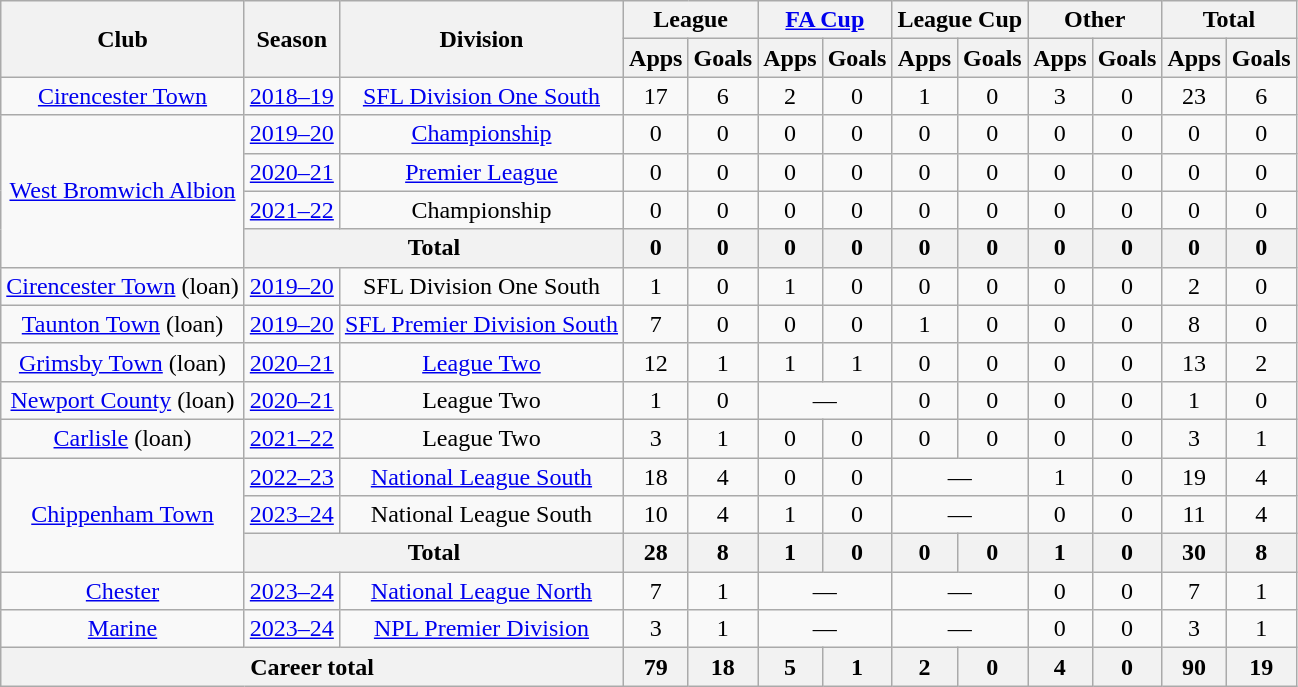<table class="wikitable" style="text-align:center;">
<tr>
<th rowspan="2">Club</th>
<th rowspan="2">Season</th>
<th rowspan="2">Division</th>
<th colspan="2">League</th>
<th colspan="2"><a href='#'>FA Cup</a></th>
<th colspan="2">League Cup</th>
<th colspan="2">Other</th>
<th colspan="2">Total</th>
</tr>
<tr>
<th>Apps</th>
<th>Goals</th>
<th>Apps</th>
<th>Goals</th>
<th>Apps</th>
<th>Goals</th>
<th>Apps</th>
<th>Goals</th>
<th>Apps</th>
<th>Goals</th>
</tr>
<tr>
<td><a href='#'>Cirencester Town</a></td>
<td><a href='#'>2018–19</a></td>
<td><a href='#'>SFL Division One South</a></td>
<td>17</td>
<td>6</td>
<td>2</td>
<td>0</td>
<td>1</td>
<td>0</td>
<td>3</td>
<td>0</td>
<td>23</td>
<td>6</td>
</tr>
<tr>
<td rowspan="4"><a href='#'>West Bromwich Albion</a></td>
<td><a href='#'>2019–20</a></td>
<td><a href='#'>Championship</a></td>
<td>0</td>
<td>0</td>
<td>0</td>
<td>0</td>
<td>0</td>
<td>0</td>
<td>0</td>
<td>0</td>
<td>0</td>
<td>0</td>
</tr>
<tr>
<td><a href='#'>2020–21</a></td>
<td><a href='#'>Premier League</a></td>
<td>0</td>
<td>0</td>
<td>0</td>
<td>0</td>
<td>0</td>
<td>0</td>
<td>0</td>
<td>0</td>
<td>0</td>
<td>0</td>
</tr>
<tr>
<td><a href='#'>2021–22</a></td>
<td>Championship</td>
<td>0</td>
<td>0</td>
<td>0</td>
<td>0</td>
<td>0</td>
<td>0</td>
<td>0</td>
<td>0</td>
<td>0</td>
<td>0</td>
</tr>
<tr>
<th colspan="2">Total</th>
<th>0</th>
<th>0</th>
<th>0</th>
<th>0</th>
<th>0</th>
<th>0</th>
<th>0</th>
<th>0</th>
<th>0</th>
<th>0</th>
</tr>
<tr>
<td><a href='#'>Cirencester Town</a> (loan)</td>
<td><a href='#'>2019–20</a></td>
<td>SFL Division One South</td>
<td>1</td>
<td>0</td>
<td>1</td>
<td>0</td>
<td>0</td>
<td>0</td>
<td>0</td>
<td>0</td>
<td>2</td>
<td>0</td>
</tr>
<tr>
<td><a href='#'>Taunton Town</a> (loan)</td>
<td><a href='#'>2019–20</a></td>
<td><a href='#'>SFL Premier Division South</a></td>
<td>7</td>
<td>0</td>
<td>0</td>
<td>0</td>
<td>1</td>
<td>0</td>
<td>0</td>
<td>0</td>
<td>8</td>
<td>0</td>
</tr>
<tr>
<td><a href='#'>Grimsby Town</a> (loan)</td>
<td><a href='#'>2020–21</a></td>
<td><a href='#'>League Two</a></td>
<td>12</td>
<td>1</td>
<td>1</td>
<td>1</td>
<td>0</td>
<td>0</td>
<td>0</td>
<td>0</td>
<td>13</td>
<td>2</td>
</tr>
<tr>
<td><a href='#'>Newport County</a> (loan)</td>
<td><a href='#'>2020–21</a></td>
<td>League Two</td>
<td>1</td>
<td>0</td>
<td colspan=2>—</td>
<td>0</td>
<td>0</td>
<td>0</td>
<td>0</td>
<td>1</td>
<td>0</td>
</tr>
<tr>
<td><a href='#'>Carlisle</a> (loan)</td>
<td><a href='#'>2021–22</a></td>
<td>League Two</td>
<td>3</td>
<td>1</td>
<td>0</td>
<td>0</td>
<td>0</td>
<td>0</td>
<td>0</td>
<td>0</td>
<td>3</td>
<td>1</td>
</tr>
<tr>
<td rowspan="3"><a href='#'>Chippenham Town</a></td>
<td><a href='#'>2022–23</a></td>
<td><a href='#'>National League South</a></td>
<td>18</td>
<td>4</td>
<td>0</td>
<td>0</td>
<td colspan=2>—</td>
<td>1</td>
<td>0</td>
<td>19</td>
<td>4</td>
</tr>
<tr>
<td><a href='#'>2023–24</a></td>
<td>National League South</td>
<td>10</td>
<td>4</td>
<td>1</td>
<td>0</td>
<td colspan=2>—</td>
<td>0</td>
<td>0</td>
<td>11</td>
<td>4</td>
</tr>
<tr>
<th colspan="2">Total</th>
<th>28</th>
<th>8</th>
<th>1</th>
<th>0</th>
<th>0</th>
<th>0</th>
<th>1</th>
<th>0</th>
<th>30</th>
<th>8</th>
</tr>
<tr>
<td><a href='#'>Chester</a></td>
<td><a href='#'>2023–24</a></td>
<td><a href='#'>National League North</a></td>
<td>7</td>
<td>1</td>
<td colspan=2>—</td>
<td colspan=2>—</td>
<td>0</td>
<td>0</td>
<td>7</td>
<td>1</td>
</tr>
<tr>
<td><a href='#'>Marine</a></td>
<td><a href='#'>2023–24</a></td>
<td><a href='#'>NPL Premier Division</a></td>
<td>3</td>
<td>1</td>
<td colspan=2>—</td>
<td colspan=2>—</td>
<td>0</td>
<td>0</td>
<td>3</td>
<td>1</td>
</tr>
<tr>
<th colspan="3">Career total</th>
<th>79</th>
<th>18</th>
<th>5</th>
<th>1</th>
<th>2</th>
<th>0</th>
<th>4</th>
<th>0</th>
<th>90</th>
<th>19</th>
</tr>
</table>
